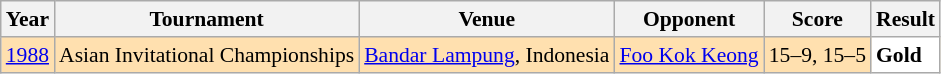<table class="sortable wikitable" style="font-size: 90%;">
<tr>
<th>Year</th>
<th>Tournament</th>
<th>Venue</th>
<th>Opponent</th>
<th>Score</th>
<th>Result</th>
</tr>
<tr style="background:#FFE0AF">
<td align="center"><a href='#'>1988</a></td>
<td align="left">Asian Invitational Championships</td>
<td align="left"><a href='#'>Bandar Lampung</a>, Indonesia</td>
<td align="left"> <a href='#'>Foo Kok Keong</a></td>
<td align="left">15–9, 15–5</td>
<td style="text-align:left; background:white"> <strong>Gold</strong></td>
</tr>
</table>
